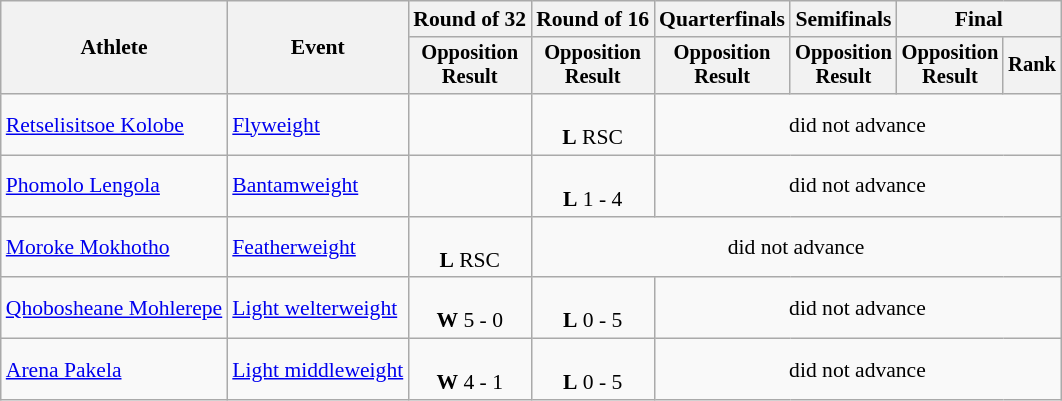<table class="wikitable" style="font-size:90%; text-align:center">
<tr>
<th rowspan=2>Athlete</th>
<th rowspan=2>Event</th>
<th>Round of 32</th>
<th>Round of 16</th>
<th>Quarterfinals</th>
<th>Semifinals</th>
<th colspan=2>Final</th>
</tr>
<tr style="font-size:95%">
<th>Opposition<br>Result</th>
<th>Opposition<br>Result</th>
<th>Opposition<br>Result</th>
<th>Opposition<br>Result</th>
<th>Opposition<br>Result</th>
<th>Rank</th>
</tr>
<tr>
<td align=left><a href='#'>Retselisitsoe Kolobe</a></td>
<td align=left><a href='#'>Flyweight</a></td>
<td></td>
<td><br><strong>L</strong> RSC</td>
<td colspan=4>did not advance</td>
</tr>
<tr>
<td align=left><a href='#'>Phomolo Lengola</a></td>
<td align=left><a href='#'>Bantamweight</a></td>
<td></td>
<td><br><strong>L</strong> 1 - 4</td>
<td colspan=4>did not advance</td>
</tr>
<tr>
<td align=left><a href='#'>Moroke Mokhotho</a></td>
<td align=left><a href='#'>Featherweight</a></td>
<td><br><strong>L</strong> RSC</td>
<td colspan=5>did not advance</td>
</tr>
<tr>
<td align=left><a href='#'>Qhobosheane Mohlerepe</a></td>
<td align=left><a href='#'>Light welterweight</a></td>
<td><br><strong>W</strong> 5 - 0</td>
<td><br><strong>L</strong> 0 - 5</td>
<td colspan=4>did not advance</td>
</tr>
<tr>
<td align=left><a href='#'>Arena Pakela</a></td>
<td align=left><a href='#'>Light middleweight</a></td>
<td><br><strong>W</strong> 4 - 1</td>
<td><br><strong>L</strong> 0 - 5</td>
<td colspan=4>did not advance</td>
</tr>
</table>
